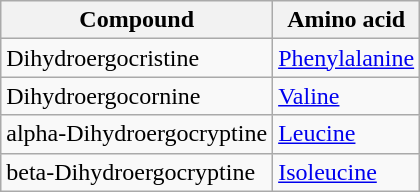<table class="wikitable">
<tr>
<th>Compound</th>
<th>Amino acid</th>
</tr>
<tr>
<td>Dihydroergocristine</td>
<td><a href='#'>Phenylalanine</a></td>
</tr>
<tr>
<td>Dihydroergocornine</td>
<td><a href='#'>Valine</a></td>
</tr>
<tr>
<td>alpha-Dihydroergocryptine</td>
<td><a href='#'>Leucine</a></td>
</tr>
<tr>
<td>beta-Dihydroergocryptine</td>
<td><a href='#'>Isoleucine</a></td>
</tr>
</table>
